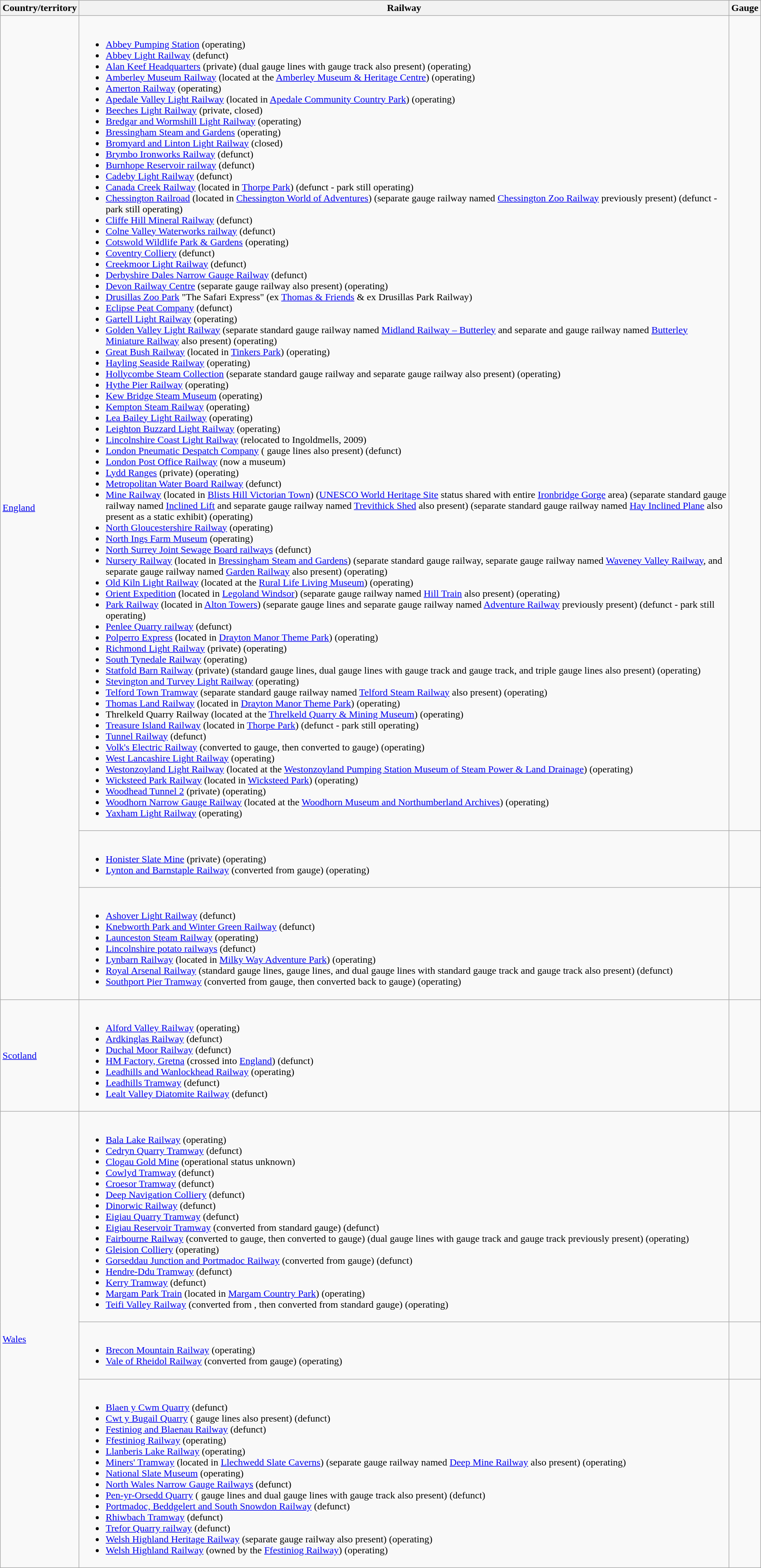<table class=wikitable>
<tr>
<th>Country/territory</th>
<th>Railway</th>
<th>Gauge</th>
</tr>
<tr>
<td rowspan="3"><a href='#'>England</a></td>
<td><br><ul><li><a href='#'>Abbey Pumping Station</a> (operating)</li><li><a href='#'>Abbey Light Railway</a> (defunct)</li><li><a href='#'>Alan Keef Headquarters</a> (private) (dual gauge lines with  gauge track also present) (operating)</li><li><a href='#'>Amberley Museum Railway</a> (located at the <a href='#'>Amberley Museum & Heritage Centre</a>) (operating)</li><li><a href='#'>Amerton Railway</a> (operating)</li><li><a href='#'>Apedale Valley Light Railway</a> (located in <a href='#'>Apedale Community Country Park</a>) (operating)</li><li><a href='#'>Beeches Light Railway</a> (private, closed)</li><li><a href='#'>Bredgar and Wormshill Light Railway</a> (operating)</li><li><a href='#'>Bressingham Steam and Gardens</a> (operating)</li><li><a href='#'>Bromyard and Linton Light Railway</a> (closed)</li><li><a href='#'>Brymbo Ironworks Railway</a> (defunct)</li><li><a href='#'>Burnhope Reservoir railway</a> (defunct)</li><li><a href='#'>Cadeby Light Railway</a> (defunct)</li><li><a href='#'>Canada Creek Railway</a> (located in <a href='#'>Thorpe Park</a>) (defunct - park still operating)</li><li><a href='#'>Chessington Railroad</a> (located in <a href='#'>Chessington World of Adventures</a>) (separate  gauge railway named <a href='#'>Chessington Zoo Railway</a> previously present) (defunct - park still operating)</li><li><a href='#'>Cliffe Hill Mineral Railway</a> (defunct)</li><li><a href='#'>Colne Valley Waterworks railway</a> (defunct)</li><li><a href='#'>Cotswold Wildlife Park & Gardens</a> (operating)</li><li><a href='#'>Coventry Colliery</a> (defunct)</li><li><a href='#'>Creekmoor Light Railway</a> (defunct)</li><li><a href='#'>Derbyshire Dales Narrow Gauge Railway</a> (defunct)</li><li><a href='#'>Devon Railway Centre</a> (separate  gauge railway also present) (operating)</li><li><a href='#'>Drusillas Zoo Park</a> "The Safari Express" (ex <a href='#'>Thomas & Friends</a> & ex Drusillas Park Railway)</li><li><a href='#'>Eclipse Peat Company</a> (defunct)</li><li><a href='#'>Gartell Light Railway</a> (operating)</li><li><a href='#'>Golden Valley Light Railway</a> (separate standard gauge railway named <a href='#'>Midland Railway – Butterley</a> and separate  and  gauge railway named <a href='#'>Butterley Miniature Railway</a> also present) (operating)</li><li><a href='#'>Great Bush Railway</a> (located in <a href='#'>Tinkers Park</a>) (operating)</li><li><a href='#'>Hayling Seaside Railway</a> (operating)</li><li><a href='#'>Hollycombe Steam Collection</a> (separate standard gauge railway and separate  gauge railway also present) (operating)</li><li><a href='#'>Hythe Pier Railway</a> (operating)</li><li><a href='#'>Kew Bridge Steam Museum</a> (operating)</li><li><a href='#'>Kempton Steam Railway</a> (operating)</li><li><a href='#'>Lea Bailey Light Railway</a> (operating)</li><li><a href='#'>Leighton Buzzard Light Railway</a> (operating)</li><li><a href='#'>Lincolnshire Coast Light Railway</a> (relocated to Ingoldmells, 2009)</li><li><a href='#'>London Pneumatic Despatch Company</a> ( gauge lines also present) (defunct)</li><li><a href='#'>London Post Office Railway</a> (now a museum)</li><li><a href='#'>Lydd Ranges</a> (private) (operating)</li><li><a href='#'>Metropolitan Water Board Railway</a> (defunct)</li><li><a href='#'>Mine Railway</a> (located in <a href='#'>Blists Hill Victorian Town</a>) (<a href='#'>UNESCO World Heritage Site</a> status shared with entire <a href='#'>Ironbridge Gorge</a> area) (separate standard gauge railway named <a href='#'>Inclined Lift</a> and separate  gauge railway named <a href='#'>Trevithick Shed</a> also present) (separate standard gauge railway named <a href='#'>Hay Inclined Plane</a> also present as a static exhibit) (operating)</li><li><a href='#'>North Gloucestershire Railway</a> (operating)</li><li><a href='#'>North Ings Farm Museum</a> (operating)</li><li><a href='#'>North Surrey Joint Sewage Board railways</a> (defunct)</li><li><a href='#'>Nursery Railway</a> (located in <a href='#'>Bressingham Steam and Gardens</a>) (separate standard gauge railway, separate  gauge railway named <a href='#'>Waveney Valley Railway</a>, and separate  gauge railway named <a href='#'>Garden Railway</a> also present) (operating)</li><li><a href='#'>Old Kiln Light Railway</a> (located at the <a href='#'>Rural Life Living Museum</a>) (operating)</li><li><a href='#'>Orient Expedition</a> (located in <a href='#'>Legoland Windsor</a>) (separate  gauge railway named <a href='#'>Hill Train</a> also present) (operating)</li><li><a href='#'>Park Railway</a> (located in <a href='#'>Alton Towers</a>) (separate  gauge lines and separate  gauge railway named <a href='#'>Adventure Railway</a> previously present) (defunct - park still operating)</li><li><a href='#'>Penlee Quarry railway</a> (defunct)</li><li><a href='#'>Polperro Express</a> (located in <a href='#'>Drayton Manor Theme Park</a>) (operating)</li><li><a href='#'>Richmond Light Railway</a> (private) (operating)</li><li><a href='#'>South Tynedale Railway</a> (operating)</li><li><a href='#'>Statfold Barn Railway</a> (private) (standard gauge lines, dual gauge lines with  gauge track and  gauge track, and triple gauge lines also present) (operating)</li><li><a href='#'>Stevington and Turvey Light Railway</a> (operating)</li><li><a href='#'>Telford Town Tramway</a> (separate standard gauge railway named <a href='#'>Telford Steam Railway</a> also present) (operating)</li><li><a href='#'>Thomas Land Railway</a> (located in <a href='#'>Drayton Manor Theme Park</a>) (operating)</li><li>Threlkeld Quarry Railway  (located at the <a href='#'>Threlkeld Quarry & Mining Museum</a>) (operating)</li><li><a href='#'>Treasure Island Railway</a> (located in <a href='#'>Thorpe Park</a>) (defunct - park still operating)</li><li><a href='#'>Tunnel Railway</a> (defunct)</li><li><a href='#'>Volk's Electric Railway</a> (converted to  gauge, then converted to  gauge) (operating)</li><li><a href='#'>West Lancashire Light Railway</a> (operating)</li><li><a href='#'>Westonzoyland Light Railway</a> (located at the <a href='#'>Westonzoyland Pumping Station Museum of Steam Power & Land Drainage</a>) (operating)</li><li><a href='#'>Wicksteed Park Railway</a> (located in <a href='#'>Wicksteed Park</a>) (operating)</li><li><a href='#'>Woodhead Tunnel 2</a> (private) (operating)</li><li><a href='#'>Woodhorn Narrow Gauge Railway</a> (located at the <a href='#'>Woodhorn Museum and Northumberland Archives</a>) (operating)</li><li><a href='#'>Yaxham Light Railway</a> (operating)</li></ul></td>
<td></td>
</tr>
<tr>
<td><br><ul><li><a href='#'>Honister Slate Mine</a> (private) (operating)</li><li><a href='#'>Lynton and Barnstaple Railway</a> (converted from  gauge) (operating)</li></ul></td>
<td></td>
</tr>
<tr>
<td><br><ul><li><a href='#'>Ashover Light Railway</a> (defunct)</li><li><a href='#'>Knebworth Park and Winter Green Railway</a> (defunct)</li><li><a href='#'>Launceston Steam Railway</a> (operating)</li><li><a href='#'>Lincolnshire potato railways</a> (defunct)</li><li><a href='#'>Lynbarn Railway</a> (located in <a href='#'>Milky Way Adventure Park</a>) (operating)</li><li><a href='#'>Royal Arsenal Railway</a> (standard gauge lines,  gauge lines, and dual gauge lines with standard gauge track and  gauge track also present) (defunct)</li><li><a href='#'>Southport Pier Tramway</a> (converted from  gauge, then converted back to  gauge) (operating)</li></ul></td>
<td></td>
</tr>
<tr>
<td><a href='#'>Scotland</a></td>
<td><br><ul><li><a href='#'>Alford Valley Railway</a> (operating)</li><li><a href='#'>Ardkinglas Railway</a> (defunct)</li><li><a href='#'>Duchal Moor Railway</a> (defunct)</li><li><a href='#'>HM Factory, Gretna</a> (crossed into <a href='#'>England</a>) (defunct)</li><li><a href='#'>Leadhills and Wanlockhead Railway</a> (operating)</li><li><a href='#'>Leadhills Tramway</a> (defunct)</li><li><a href='#'>Lealt Valley Diatomite Railway</a> (defunct)</li></ul></td>
<td></td>
</tr>
<tr>
<td rowspan="3"><a href='#'>Wales</a></td>
<td><br><ul><li><a href='#'>Bala Lake Railway</a> (operating)</li><li><a href='#'>Cedryn Quarry Tramway</a> (defunct)</li><li><a href='#'>Clogau Gold Mine</a> (operational status unknown)</li><li><a href='#'>Cowlyd Tramway</a> (defunct)</li><li><a href='#'>Croesor Tramway</a> (defunct)</li><li><a href='#'>Deep Navigation Colliery</a> (defunct)</li><li><a href='#'>Dinorwic Railway</a> (defunct)</li><li><a href='#'>Eigiau Quarry Tramway</a> (defunct)</li><li><a href='#'>Eigiau Reservoir Tramway</a> (converted from standard gauge) (defunct)</li><li><a href='#'>Fairbourne Railway</a> (converted to  gauge, then converted to  gauge) (dual gauge lines with  gauge track and  gauge track previously present) (operating)</li><li><a href='#'>Gleision Colliery</a> (operating)</li><li><a href='#'>Gorseddau Junction and Portmadoc Railway</a> (converted from  gauge) (defunct)</li><li><a href='#'>Hendre-Ddu Tramway</a> (defunct)</li><li><a href='#'>Kerry Tramway</a> (defunct)</li><li><a href='#'>Margam Park Train</a> (located in <a href='#'>Margam Country Park</a>) (operating)</li><li><a href='#'>Teifi Valley Railway</a> (converted from , then converted from standard gauge) (operating)</li></ul></td>
<td></td>
</tr>
<tr>
<td><br><ul><li><a href='#'>Brecon Mountain Railway</a> (operating)</li><li><a href='#'>Vale of Rheidol Railway</a> (converted from  gauge) (operating)</li></ul></td>
<td></td>
</tr>
<tr>
<td><br><ul><li><a href='#'>Blaen y Cwm Quarry</a> (defunct)</li><li><a href='#'>Cwt y Bugail Quarry</a> ( gauge lines also present) (defunct)</li><li><a href='#'>Festiniog and Blaenau Railway</a> (defunct)</li><li><a href='#'>Ffestiniog Railway</a> (operating)</li><li><a href='#'>Llanberis Lake Railway</a> (operating)</li><li><a href='#'>Miners' Tramway</a> (located in <a href='#'>Llechwedd Slate Caverns</a>) (separate  gauge railway named <a href='#'>Deep Mine Railway</a> also present) (operating)</li><li><a href='#'>National Slate Museum</a> (operating)</li><li><a href='#'>North Wales Narrow Gauge Railways</a> (defunct)</li><li><a href='#'>Pen-yr-Orsedd Quarry</a> ( gauge lines and dual gauge lines with  gauge track also present) (defunct)</li><li><a href='#'>Portmadoc, Beddgelert and South Snowdon Railway</a> (defunct)</li><li><a href='#'>Rhiwbach Tramway</a> (defunct)</li><li><a href='#'>Trefor Quarry railway</a> (defunct)</li><li><a href='#'>Welsh Highland Heritage Railway</a> (separate  gauge railway also present) (operating)</li><li><a href='#'>Welsh Highland Railway</a> (owned by the <a href='#'>Ffestiniog Railway</a>) (operating)</li></ul></td>
<td></td>
</tr>
</table>
